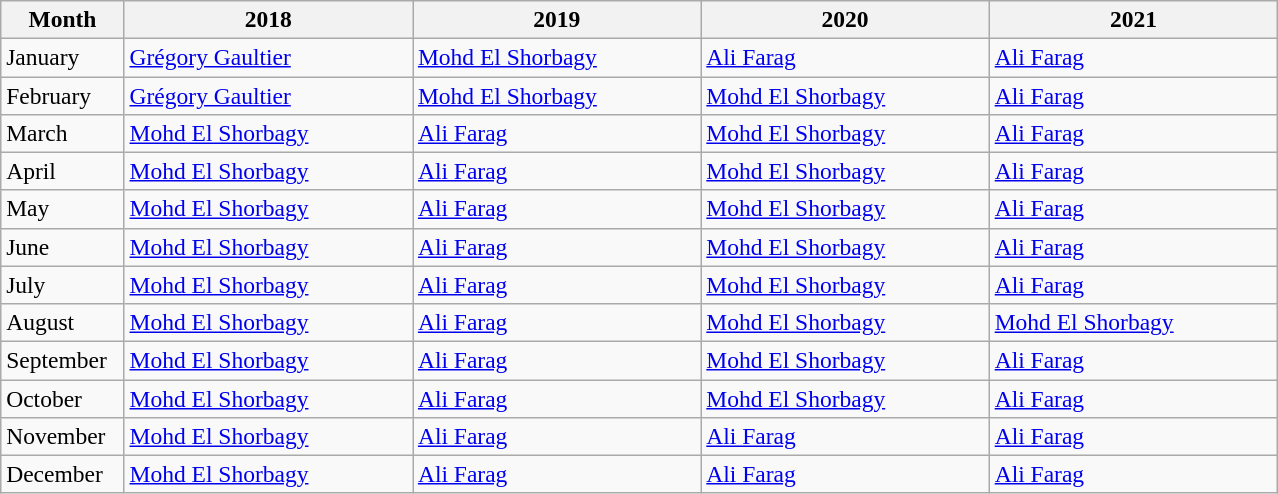<table class=wikitable style="font-size:98%;">
<tr>
<th style="width:75px;">Month</th>
<th style="width:185px;">2018</th>
<th style="width:185px;">2019</th>
<th style="width:185px;">2020</th>
<th style="width:185px;">2021</th>
</tr>
<tr>
<td>January</td>
<td> <a href='#'>Grégory Gaultier</a></td>
<td> <a href='#'>Mohd El Shorbagy</a></td>
<td> <a href='#'>Ali Farag</a></td>
<td> <a href='#'>Ali Farag</a></td>
</tr>
<tr>
<td>February</td>
<td> <a href='#'>Grégory Gaultier</a></td>
<td> <a href='#'>Mohd El Shorbagy</a></td>
<td> <a href='#'>Mohd El Shorbagy</a></td>
<td> <a href='#'>Ali Farag</a></td>
</tr>
<tr>
<td>March</td>
<td> <a href='#'>Mohd El Shorbagy</a></td>
<td> <a href='#'>Ali Farag</a></td>
<td> <a href='#'>Mohd El Shorbagy</a></td>
<td> <a href='#'>Ali Farag</a></td>
</tr>
<tr>
<td>April</td>
<td> <a href='#'>Mohd El Shorbagy</a></td>
<td> <a href='#'>Ali Farag</a></td>
<td> <a href='#'>Mohd El Shorbagy</a></td>
<td> <a href='#'>Ali Farag</a></td>
</tr>
<tr>
<td>May</td>
<td> <a href='#'>Mohd El Shorbagy</a></td>
<td> <a href='#'>Ali Farag</a></td>
<td> <a href='#'>Mohd El Shorbagy</a></td>
<td> <a href='#'>Ali Farag</a></td>
</tr>
<tr>
<td>June</td>
<td> <a href='#'>Mohd El Shorbagy</a></td>
<td> <a href='#'>Ali Farag</a></td>
<td> <a href='#'>Mohd El Shorbagy</a></td>
<td> <a href='#'>Ali Farag</a></td>
</tr>
<tr>
<td>July</td>
<td> <a href='#'>Mohd El Shorbagy</a></td>
<td> <a href='#'>Ali Farag</a></td>
<td> <a href='#'>Mohd El Shorbagy</a></td>
<td> <a href='#'>Ali Farag</a></td>
</tr>
<tr>
<td>August</td>
<td> <a href='#'>Mohd El Shorbagy</a></td>
<td> <a href='#'>Ali Farag</a></td>
<td> <a href='#'>Mohd El Shorbagy</a></td>
<td> <a href='#'>Mohd El Shorbagy</a></td>
</tr>
<tr>
<td>September</td>
<td> <a href='#'>Mohd El Shorbagy</a></td>
<td> <a href='#'>Ali Farag</a></td>
<td> <a href='#'>Mohd El Shorbagy</a></td>
<td> <a href='#'>Ali Farag</a></td>
</tr>
<tr>
<td>October</td>
<td> <a href='#'>Mohd El Shorbagy</a></td>
<td> <a href='#'>Ali Farag</a></td>
<td> <a href='#'>Mohd El Shorbagy</a></td>
<td> <a href='#'>Ali Farag</a></td>
</tr>
<tr>
<td>November</td>
<td> <a href='#'>Mohd El Shorbagy</a></td>
<td> <a href='#'>Ali Farag</a></td>
<td> <a href='#'>Ali Farag</a></td>
<td> <a href='#'>Ali Farag</a></td>
</tr>
<tr>
<td>December</td>
<td> <a href='#'>Mohd El Shorbagy</a></td>
<td> <a href='#'>Ali Farag</a></td>
<td> <a href='#'>Ali Farag</a></td>
<td> <a href='#'>Ali Farag</a></td>
</tr>
</table>
